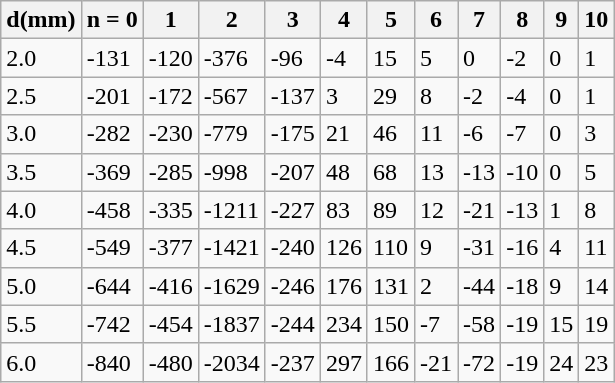<table class="wikitable">
<tr>
<th>d(mm)</th>
<th>n = 0</th>
<th>1</th>
<th>2</th>
<th>3</th>
<th>4</th>
<th>5</th>
<th>6</th>
<th>7</th>
<th>8</th>
<th>9</th>
<th>10</th>
</tr>
<tr>
<td>2.0</td>
<td>-131</td>
<td>-120</td>
<td>-376</td>
<td>-96</td>
<td>-4</td>
<td>15</td>
<td>5</td>
<td>0</td>
<td>-2</td>
<td>0</td>
<td>1</td>
</tr>
<tr>
<td>2.5</td>
<td>-201</td>
<td>-172</td>
<td>-567</td>
<td>-137</td>
<td>3</td>
<td>29</td>
<td>8</td>
<td>-2</td>
<td>-4</td>
<td>0</td>
<td>1</td>
</tr>
<tr>
<td>3.0</td>
<td>-282</td>
<td>-230</td>
<td>-779</td>
<td>-175</td>
<td>21</td>
<td>46</td>
<td>11</td>
<td>-6</td>
<td>-7</td>
<td>0</td>
<td>3</td>
</tr>
<tr>
<td>3.5</td>
<td>-369</td>
<td>-285</td>
<td>-998</td>
<td>-207</td>
<td>48</td>
<td>68</td>
<td>13</td>
<td>-13</td>
<td>-10</td>
<td>0</td>
<td>5</td>
</tr>
<tr>
<td>4.0</td>
<td>-458</td>
<td>-335</td>
<td>-1211</td>
<td>-227</td>
<td>83</td>
<td>89</td>
<td>12</td>
<td>-21</td>
<td>-13</td>
<td>1</td>
<td>8</td>
</tr>
<tr>
<td>4.5</td>
<td>-549</td>
<td>-377</td>
<td>-1421</td>
<td>-240</td>
<td>126</td>
<td>110</td>
<td>9</td>
<td>-31</td>
<td>-16</td>
<td>4</td>
<td>11</td>
</tr>
<tr>
<td>5.0</td>
<td>-644</td>
<td>-416</td>
<td>-1629</td>
<td>-246</td>
<td>176</td>
<td>131</td>
<td>2</td>
<td>-44</td>
<td>-18</td>
<td>9</td>
<td>14</td>
</tr>
<tr>
<td>5.5</td>
<td>-742</td>
<td>-454</td>
<td>-1837</td>
<td>-244</td>
<td>234</td>
<td>150</td>
<td>-7</td>
<td>-58</td>
<td>-19</td>
<td>15</td>
<td>19</td>
</tr>
<tr>
<td>6.0</td>
<td>-840</td>
<td>-480</td>
<td>-2034</td>
<td>-237</td>
<td>297</td>
<td>166</td>
<td>-21</td>
<td>-72</td>
<td>-19</td>
<td>24</td>
<td>23</td>
</tr>
</table>
